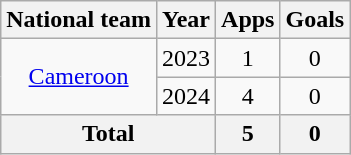<table class="wikitable" style="text-align:center">
<tr>
<th>National team</th>
<th>Year</th>
<th>Apps</th>
<th>Goals</th>
</tr>
<tr>
<td rowspan="2"><a href='#'>Cameroon</a></td>
<td>2023</td>
<td>1</td>
<td>0</td>
</tr>
<tr>
<td>2024</td>
<td>4</td>
<td>0</td>
</tr>
<tr>
<th colspan="2">Total</th>
<th>5</th>
<th>0</th>
</tr>
</table>
